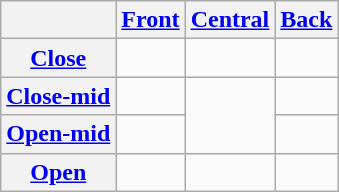<table class="wikitable" style="text-align:center">
<tr>
<th></th>
<th><a href='#'>Front</a></th>
<th><a href='#'>Central</a></th>
<th><a href='#'>Back</a></th>
</tr>
<tr>
<th><a href='#'>Close</a></th>
<td> </td>
<td> </td>
<td> </td>
</tr>
<tr>
<th><a href='#'>Close-mid</a></th>
<td> </td>
<td rowspan=2></td>
<td> </td>
</tr>
<tr>
<th><a href='#'>Open-mid</a></th>
<td></td>
<td></td>
</tr>
<tr>
<th><a href='#'>Open</a></th>
<td></td>
<td> </td>
<td></td>
</tr>
</table>
